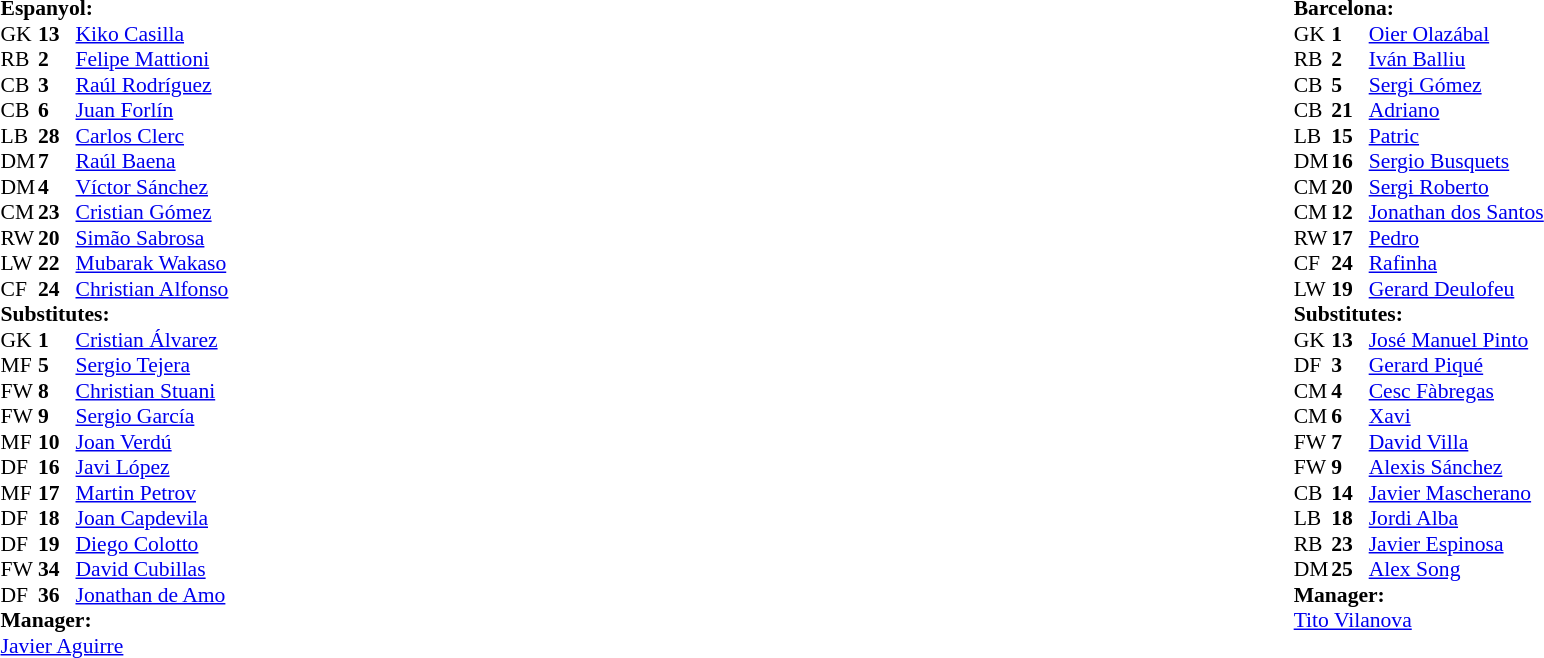<table width="100%">
<tr>
<td valign="top" width="50%"><br><table style="font-size: 90%" cellspacing="0" cellpadding="0">
<tr>
<td colspan="4"><strong>Espanyol:</strong></td>
</tr>
<tr>
<th width=25></th>
<th width=25></th>
</tr>
<tr>
<td>GK</td>
<td><strong>13</strong></td>
<td> <a href='#'>Kiko Casilla</a></td>
</tr>
<tr>
<td>RB</td>
<td><strong>2</strong></td>
<td> <a href='#'>Felipe Mattioni</a></td>
<td></td>
<td></td>
</tr>
<tr>
<td>CB</td>
<td><strong>3</strong></td>
<td> <a href='#'>Raúl Rodríguez</a></td>
</tr>
<tr>
<td>CB</td>
<td><strong>6</strong></td>
<td> <a href='#'>Juan Forlín</a></td>
</tr>
<tr>
<td>LB</td>
<td><strong>28</strong></td>
<td> <a href='#'>Carlos Clerc</a></td>
<td></td>
<td></td>
</tr>
<tr>
<td>DM</td>
<td><strong>7</strong></td>
<td> <a href='#'>Raúl Baena</a></td>
<td></td>
<td></td>
</tr>
<tr>
<td>DM</td>
<td><strong>4</strong></td>
<td> <a href='#'>Víctor Sánchez</a></td>
<td></td>
<td></td>
</tr>
<tr>
<td>CM</td>
<td><strong>23</strong></td>
<td> <a href='#'>Cristian Gómez</a></td>
<td></td>
<td></td>
</tr>
<tr>
<td>RW</td>
<td><strong>20</strong></td>
<td> <a href='#'>Simão Sabrosa</a></td>
<td></td>
<td></td>
</tr>
<tr>
<td>LW</td>
<td><strong>22</strong></td>
<td> <a href='#'>Mubarak Wakaso</a></td>
</tr>
<tr>
<td>CF</td>
<td><strong>24</strong></td>
<td> <a href='#'>Christian Alfonso</a></td>
<td></td>
<td></td>
</tr>
<tr>
<td colspan=3><strong>Substitutes:</strong></td>
</tr>
<tr>
<td>GK</td>
<td><strong>1</strong></td>
<td> <a href='#'>Cristian Álvarez</a></td>
</tr>
<tr>
<td>MF</td>
<td><strong>5</strong></td>
<td> <a href='#'>Sergio Tejera</a></td>
<td></td>
<td></td>
</tr>
<tr>
<td>FW</td>
<td><strong>8</strong></td>
<td> <a href='#'>Christian Stuani</a></td>
<td></td>
<td></td>
</tr>
<tr>
<td>FW</td>
<td><strong>9</strong></td>
<td> <a href='#'>Sergio García</a></td>
<td></td>
<td></td>
</tr>
<tr>
<td>MF</td>
<td><strong>10</strong></td>
<td> <a href='#'>Joan Verdú</a></td>
<td></td>
<td></td>
</tr>
<tr>
<td>DF</td>
<td><strong>16</strong></td>
<td> <a href='#'>Javi López</a></td>
<td></td>
<td></td>
</tr>
<tr>
<td>MF</td>
<td><strong>17</strong></td>
<td> <a href='#'>Martin Petrov</a></td>
<td></td>
<td></td>
</tr>
<tr>
<td>DF</td>
<td><strong>18</strong></td>
<td> <a href='#'>Joan Capdevila</a></td>
<td></td>
<td></td>
</tr>
<tr>
<td>DF</td>
<td><strong>19</strong></td>
<td> <a href='#'>Diego Colotto</a></td>
<td></td>
<td></td>
</tr>
<tr>
<td>FW</td>
<td><strong>34</strong></td>
<td> <a href='#'>David Cubillas</a></td>
</tr>
<tr>
<td>DF</td>
<td><strong>36</strong></td>
<td> <a href='#'>Jonathan de Amo</a></td>
</tr>
<tr>
<td colspan=3><strong>Manager:</strong></td>
</tr>
<tr>
<td colspan=4> <a href='#'>Javier Aguirre</a></td>
</tr>
</table>
</td>
<td valign="top"></td>
<td valign="top" width="50%"><br><table style="font-size: 90%" cellspacing="0" cellpadding="0" align=center>
<tr>
<td colspan="4"><strong>Barcelona:</strong></td>
</tr>
<tr>
<th width=25></th>
<th width=25></th>
</tr>
<tr>
<td>GK</td>
<td><strong>1</strong></td>
<td> <a href='#'>Oier Olazábal</a></td>
</tr>
<tr>
<td>RB</td>
<td><strong>2</strong></td>
<td> <a href='#'>Iván Balliu</a></td>
<td></td>
<td></td>
</tr>
<tr>
<td>CB</td>
<td><strong>5</strong></td>
<td> <a href='#'>Sergi Gómez</a></td>
<td></td>
<td></td>
</tr>
<tr>
<td>CB</td>
<td><strong>21</strong></td>
<td> <a href='#'>Adriano</a></td>
<td></td>
<td></td>
</tr>
<tr>
<td>LB</td>
<td><strong>15</strong></td>
<td> <a href='#'>Patric</a></td>
</tr>
<tr>
<td>DM</td>
<td><strong>16</strong></td>
<td> <a href='#'>Sergio Busquets</a></td>
<td></td>
<td></td>
</tr>
<tr>
<td>CM</td>
<td><strong>20</strong></td>
<td> <a href='#'>Sergi Roberto</a></td>
<td></td>
<td></td>
</tr>
<tr>
<td>CM</td>
<td><strong>12</strong></td>
<td> <a href='#'>Jonathan dos Santos</a></td>
<td></td>
<td></td>
</tr>
<tr>
<td>RW</td>
<td><strong>17</strong></td>
<td> <a href='#'>Pedro</a></td>
<td></td>
<td></td>
</tr>
<tr>
<td>CF</td>
<td><strong>24</strong></td>
<td> <a href='#'>Rafinha</a></td>
<td></td>
<td></td>
</tr>
<tr>
<td>LW</td>
<td><strong>19</strong></td>
<td> <a href='#'>Gerard Deulofeu</a></td>
<td></td>
<td></td>
</tr>
<tr>
<td colspan=3><strong>Substitutes:</strong></td>
</tr>
<tr>
<td>GK</td>
<td><strong>13</strong></td>
<td> <a href='#'>José Manuel Pinto</a></td>
</tr>
<tr>
<td>DF</td>
<td><strong>3</strong></td>
<td> <a href='#'>Gerard Piqué</a></td>
<td></td>
<td></td>
</tr>
<tr>
<td>CM</td>
<td><strong>4</strong></td>
<td> <a href='#'>Cesc Fàbregas</a></td>
<td></td>
<td></td>
</tr>
<tr>
<td>CM</td>
<td><strong>6</strong></td>
<td> <a href='#'>Xavi</a></td>
<td></td>
<td></td>
</tr>
<tr>
<td>FW</td>
<td><strong>7</strong></td>
<td> <a href='#'>David Villa</a></td>
<td></td>
<td></td>
</tr>
<tr>
<td>FW</td>
<td><strong>9</strong></td>
<td> <a href='#'>Alexis Sánchez</a></td>
<td></td>
<td></td>
</tr>
<tr>
<td>CB</td>
<td><strong>14</strong></td>
<td> <a href='#'>Javier Mascherano</a></td>
<td></td>
<td></td>
</tr>
<tr>
<td>LB</td>
<td><strong>18</strong></td>
<td> <a href='#'>Jordi Alba</a></td>
<td></td>
<td></td>
</tr>
<tr>
<td>RB</td>
<td><strong>23</strong></td>
<td> <a href='#'>Javier Espinosa</a></td>
<td></td>
<td></td>
</tr>
<tr>
<td>DM</td>
<td><strong>25</strong></td>
<td> <a href='#'>Alex Song</a></td>
<td></td>
<td> </td>
</tr>
<tr>
<td colspan=3><strong>Manager:</strong></td>
</tr>
<tr>
<td colspan=4> <a href='#'>Tito Vilanova</a></td>
</tr>
<tr>
</tr>
</table>
</td>
</tr>
</table>
